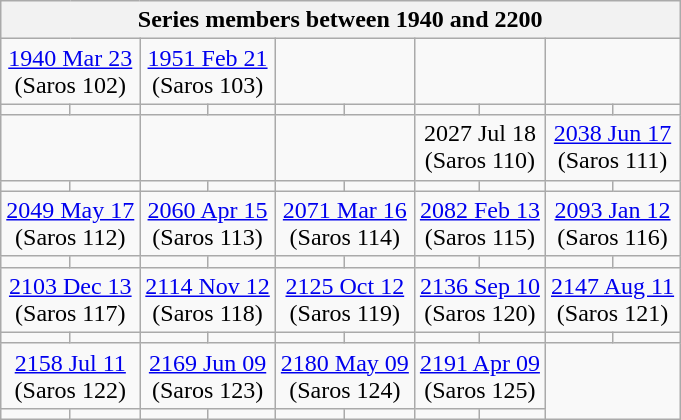<table class="wikitable mw-collapsible mw-collapsed">
<tr>
<th colspan=10>Series members between 1940 and 2200</th>
</tr>
<tr>
<td colspan=2 style="text-align:center;"><a href='#'>1940 Mar 23</a><br>(Saros 102)</td>
<td colspan=2 style="text-align:center;"><a href='#'>1951 Feb 21</a><br>(Saros 103)</td>
<td colspan=2 style="text-align:center;"></td>
<td colspan=2 style="text-align:center;"></td>
<td colspan=2 style="text-align:center;"></td>
</tr>
<tr>
<td></td>
<td></td>
<td></td>
<td></td>
<td></td>
<td></td>
<td></td>
<td></td>
<td></td>
<td></td>
</tr>
<tr>
<td colspan=2 style="text-align:center;"></td>
<td colspan=2 style="text-align:center;"></td>
<td colspan=2 style="text-align:center;"></td>
<td colspan=2 style="text-align:center;">2027 Jul 18<br>(Saros 110)</td>
<td colspan=2 style="text-align:center;"><a href='#'>2038 Jun 17</a><br>(Saros 111)</td>
</tr>
<tr>
<td></td>
<td></td>
<td></td>
<td></td>
<td></td>
<td></td>
<td></td>
<td></td>
<td></td>
<td></td>
</tr>
<tr>
<td colspan=2 style="text-align:center;"><a href='#'>2049 May 17</a><br>(Saros 112)</td>
<td colspan=2 style="text-align:center;"><a href='#'>2060 Apr 15</a><br>(Saros 113)</td>
<td colspan=2 style="text-align:center;"><a href='#'>2071 Mar 16</a><br>(Saros 114)</td>
<td colspan=2 style="text-align:center;"><a href='#'>2082 Feb 13</a><br>(Saros 115)</td>
<td colspan=2 style="text-align:center;"><a href='#'>2093 Jan 12</a><br>(Saros 116)</td>
</tr>
<tr>
<td></td>
<td></td>
<td></td>
<td></td>
<td></td>
<td></td>
<td></td>
<td></td>
<td></td>
<td></td>
</tr>
<tr>
<td colspan=2 style="text-align:center;"><a href='#'>2103 Dec 13</a><br>(Saros 117)</td>
<td colspan=2 style="text-align:center;"><a href='#'>2114 Nov 12</a><br>(Saros 118)</td>
<td colspan=2 style="text-align:center;"><a href='#'>2125 Oct 12</a><br>(Saros 119)</td>
<td colspan=2 style="text-align:center;"><a href='#'>2136 Sep 10</a><br>(Saros 120)</td>
<td colspan=2 style="text-align:center;"><a href='#'>2147 Aug 11</a><br>(Saros 121)</td>
</tr>
<tr>
<td></td>
<td></td>
<td></td>
<td></td>
<td></td>
<td></td>
<td></td>
<td></td>
<td></td>
<td></td>
</tr>
<tr>
<td colspan=2 style="text-align:center;"><a href='#'>2158 Jul 11</a><br>(Saros 122)</td>
<td colspan=2 style="text-align:center;"><a href='#'>2169 Jun 09</a><br>(Saros 123)</td>
<td colspan=2 style="text-align:center;"><a href='#'>2180 May 09</a><br>(Saros 124)</td>
<td colspan=2 style="text-align:center;"><a href='#'>2191 Apr 09</a><br>(Saros 125)</td>
</tr>
<tr>
<td></td>
<td></td>
<td></td>
<td></td>
<td></td>
<td></td>
<td></td>
<td></td>
</tr>
</table>
